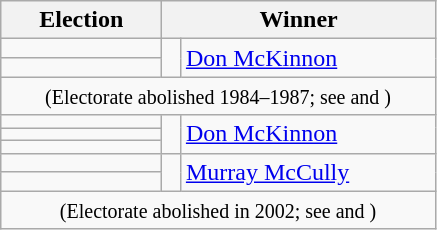<table class=wikitable>
<tr>
<th width=100>Election</th>
<th width=175 colspan=2>Winner</th>
</tr>
<tr>
<td></td>
<td width=5 rowspan=2 bgcolor=></td>
<td rowspan=2><a href='#'>Don McKinnon</a></td>
</tr>
<tr>
<td></td>
</tr>
<tr>
<td colspan=3 align=center><small>(Electorate abolished 1984–1987; see  and )</small></td>
</tr>
<tr>
<td></td>
<td rowspan=3 bgcolor=></td>
<td rowspan=3><a href='#'>Don McKinnon</a></td>
</tr>
<tr>
<td></td>
</tr>
<tr>
<td></td>
</tr>
<tr>
<td></td>
<td rowspan=2 bgcolor=></td>
<td rowspan=2><a href='#'>Murray McCully</a></td>
</tr>
<tr>
<td></td>
</tr>
<tr>
<td colspan=3 align=center><small>(Electorate abolished in 2002; see  and )</small></td>
</tr>
</table>
